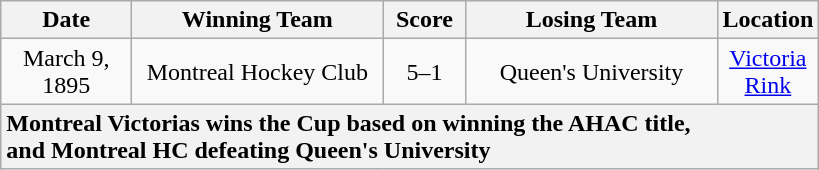<table class="wikitable" style="text-align:center;">
<tr>
<th style="width:5em">Date</th>
<th style="width:10em">Winning Team</th>
<th style="width:3em">Score</th>
<th style="width:10em">Losing Team</th>
<th style="width:3em">Location</th>
</tr>
<tr>
<td>March 9, 1895</td>
<td>Montreal Hockey Club</td>
<td>5–1</td>
<td>Queen's University</td>
<td><a href='#'>Victoria Rink</a></td>
</tr>
<tr>
<th colspan="5" style="text-align:left;">Montreal Victorias wins the Cup based on winning the AHAC title,<br>and Montreal HC defeating Queen's University</th>
</tr>
</table>
